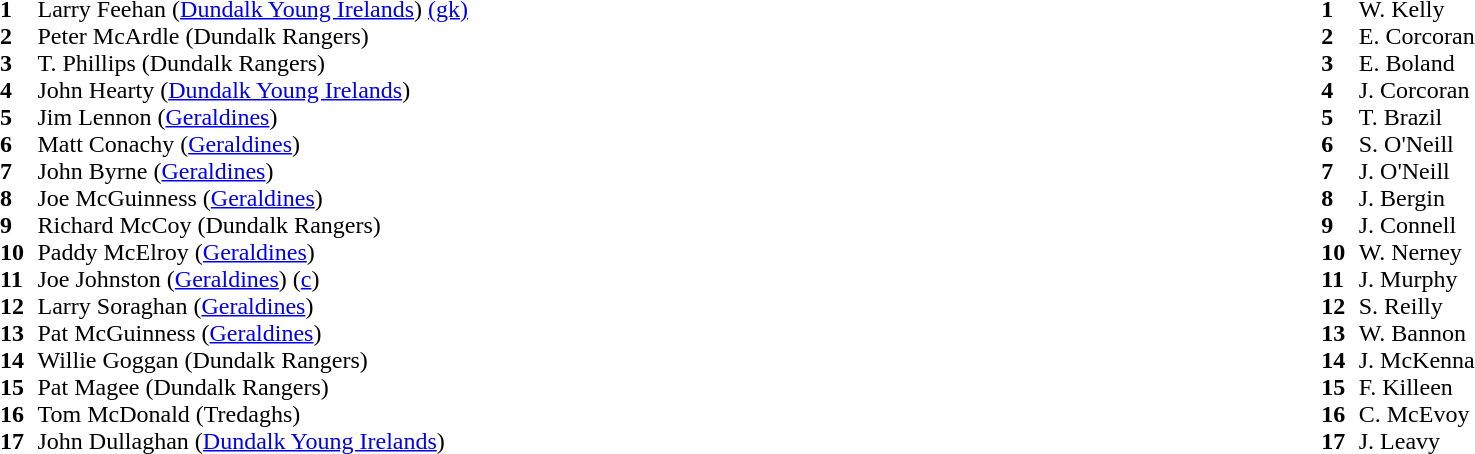<table style="width:100%;">
<tr>
<td style="vertical-align:top; width:50%"><br><table cellspacing="0" cellpadding="0">
<tr>
<th width="25"></th>
<th width="25"></th>
</tr>
<tr>
<td></td>
<td><strong>1</strong></td>
<td>Larry Feehan (<a href='#'>Dundalk Young Irelands</a>) <a href='#'>(gk)</a></td>
</tr>
<tr>
<td></td>
<td><strong>2</strong></td>
<td>Peter McArdle (Dundalk Rangers)</td>
</tr>
<tr>
<td></td>
<td><strong>3</strong></td>
<td>T. Phillips (Dundalk Rangers)</td>
</tr>
<tr>
<td></td>
<td><strong>4</strong></td>
<td>John Hearty (<a href='#'>Dundalk Young Irelands</a>)</td>
</tr>
<tr>
<td></td>
<td><strong>5</strong></td>
<td>Jim Lennon (<a href='#'>Geraldines</a>)</td>
</tr>
<tr>
<td></td>
<td><strong>6</strong></td>
<td>Matt Conachy (<a href='#'>Geraldines</a>)</td>
</tr>
<tr>
<td></td>
<td><strong>7</strong></td>
<td>John Byrne (<a href='#'>Geraldines</a>)</td>
</tr>
<tr>
<td></td>
<td><strong>8</strong></td>
<td>Joe McGuinness (<a href='#'>Geraldines</a>)</td>
</tr>
<tr>
<td></td>
<td><strong>9</strong></td>
<td>Richard McCoy (Dundalk Rangers)</td>
</tr>
<tr>
<td></td>
<td><strong>10</strong></td>
<td>Paddy McElroy (<a href='#'>Geraldines</a>)</td>
</tr>
<tr>
<td></td>
<td><strong>11</strong></td>
<td>Joe Johnston (<a href='#'>Geraldines</a>) (<a href='#'>c</a>)</td>
</tr>
<tr>
<td></td>
<td><strong>12</strong></td>
<td>Larry Soraghan (<a href='#'>Geraldines</a>)</td>
</tr>
<tr>
<td></td>
<td><strong>13</strong></td>
<td>Pat McGuinness (<a href='#'>Geraldines</a>)</td>
</tr>
<tr>
<td></td>
<td><strong>14</strong></td>
<td>Willie Goggan (Dundalk Rangers)</td>
</tr>
<tr>
<td></td>
<td><strong>15</strong></td>
<td>Pat Magee (Dundalk Rangers)</td>
</tr>
<tr>
<td></td>
<td><strong>16</strong></td>
<td>Tom McDonald (Tredaghs)</td>
</tr>
<tr>
<td></td>
<td><strong>17</strong></td>
<td>John Dullaghan (<a href='#'>Dundalk Young Irelands</a>)</td>
</tr>
<tr>
</tr>
</table>
</td>
<td style="vertical-align:top; width:50%"><br><table cellspacing="0" cellpadding="0" style="margin:auto">
<tr>
<th width="25"></th>
<th width="25"></th>
</tr>
<tr>
<td></td>
<td><strong>1</strong></td>
<td>W. Kelly</td>
</tr>
<tr>
<td></td>
<td><strong>2</strong></td>
<td>E. Corcoran</td>
</tr>
<tr>
<td></td>
<td><strong>3</strong></td>
<td>E. Boland</td>
</tr>
<tr>
<td></td>
<td><strong>4</strong></td>
<td>J. Corcoran</td>
</tr>
<tr>
<td></td>
<td><strong>5</strong></td>
<td>T. Brazil</td>
</tr>
<tr>
<td></td>
<td><strong>6</strong></td>
<td>S. O'Neill</td>
</tr>
<tr>
<td></td>
<td><strong>7</strong></td>
<td>J. O'Neill</td>
</tr>
<tr>
<td></td>
<td><strong>8</strong></td>
<td>J. Bergin</td>
</tr>
<tr>
<td></td>
<td><strong>9</strong></td>
<td>J. Connell</td>
</tr>
<tr>
<td></td>
<td><strong>10</strong></td>
<td>W. Nerney</td>
</tr>
<tr>
<td></td>
<td><strong>11</strong></td>
<td>J. Murphy</td>
</tr>
<tr>
<td></td>
<td><strong>12</strong></td>
<td>S. Reilly</td>
</tr>
<tr>
<td></td>
<td><strong>13</strong></td>
<td>W. Bannon</td>
</tr>
<tr>
<td></td>
<td><strong>14</strong></td>
<td>J. McKenna</td>
</tr>
<tr>
<td></td>
<td><strong>15</strong></td>
<td>F. Killeen</td>
</tr>
<tr>
<td></td>
<td><strong>16</strong></td>
<td>C. McEvoy</td>
</tr>
<tr>
<td></td>
<td><strong>17</strong></td>
<td>J. Leavy</td>
</tr>
</table>
</td>
</tr>
</table>
